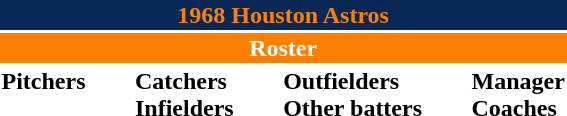<table class="toccolours" style="text-align: left;">
<tr>
<th colspan="10" style="background-color: #072854; color: #FF7F00; text-align: center;">1968 Houston Astros</th>
</tr>
<tr>
<td colspan="10" style="background-color: #FF7F00; color: white; text-align: center;"><strong>Roster</strong></td>
</tr>
<tr>
<td valign="top"><strong>Pitchers</strong><br>












</td>
<td width="25px"></td>
<td valign="top"><strong>Catchers</strong><br>



<strong>Infielders</strong>








</td>
<td width="25px"></td>
<td valign="top"><strong>Outfielders</strong><br>









<strong>Other batters</strong>
</td>
<td width="25px"></td>
<td valign="top"><strong>Manager</strong><br>

<strong>Coaches</strong>



</td>
</tr>
</table>
